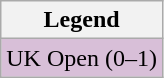<table class="wikitable">
<tr>
<th>Legend</th>
</tr>
<tr style="background:thistle">
<td>UK Open (0–1)</td>
</tr>
</table>
